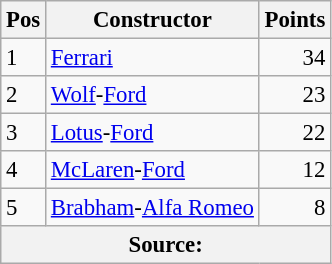<table class="wikitable" style="font-size: 95%;">
<tr>
<th>Pos</th>
<th>Constructor</th>
<th>Points</th>
</tr>
<tr>
<td>1</td>
<td> <a href='#'>Ferrari</a></td>
<td align="right">34</td>
</tr>
<tr>
<td>2</td>
<td> <a href='#'>Wolf</a>-<a href='#'>Ford</a></td>
<td align="right">23</td>
</tr>
<tr>
<td>3</td>
<td> <a href='#'>Lotus</a>-<a href='#'>Ford</a></td>
<td align="right">22</td>
</tr>
<tr>
<td>4</td>
<td> <a href='#'>McLaren</a>-<a href='#'>Ford</a></td>
<td align="right">12</td>
</tr>
<tr>
<td>5</td>
<td> <a href='#'>Brabham</a>-<a href='#'>Alfa Romeo</a></td>
<td align="right">8</td>
</tr>
<tr>
<th colspan=4>Source:</th>
</tr>
</table>
